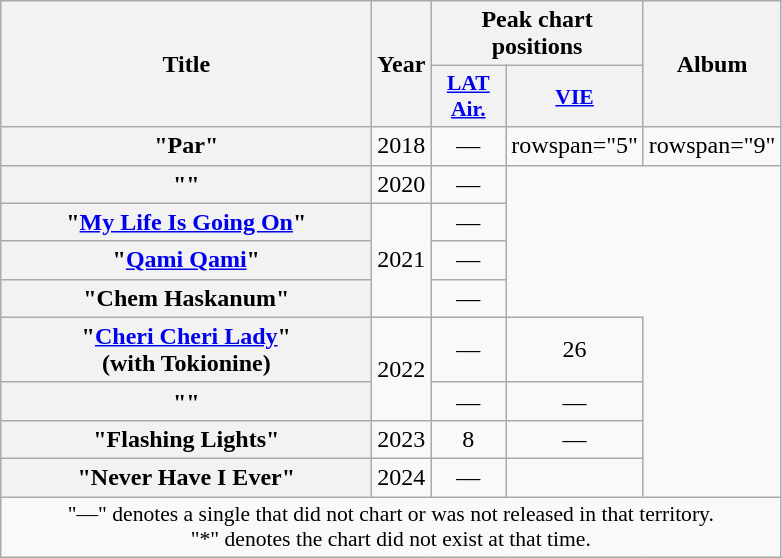<table class="wikitable plainrowheaders" style="text-align:center;">
<tr>
<th scope="col" rowspan="2" style="width:15em;">Title</th>
<th scope="col" rowspan="2" style="width:1em;">Year</th>
<th scope="col" colspan="2">Peak chart positions</th>
<th scope="col" rowspan="2">Album</th>
</tr>
<tr>
<th style="width:3em;font-size:90%"><a href='#'>LAT<br>Air.</a><br></th>
<th style="width:3em;font-size:90%"><a href='#'>VIE</a><br></th>
</tr>
<tr>
<th scope="row">"Par" <br></th>
<td>2018</td>
<td>—</td>
<td>rowspan="5" </td>
<td>rowspan="9" </td>
</tr>
<tr>
<th scope="row">""</th>
<td>2020</td>
<td>—</td>
</tr>
<tr>
<th scope="row">"<a href='#'>My Life Is Going On</a>"</th>
<td rowspan="3">2021</td>
<td>—</td>
</tr>
<tr>
<th scope="row">"<a href='#'>Qami Qami</a>" </th>
<td>—</td>
</tr>
<tr>
<th scope="row">"Chem Haskanum" <br></th>
<td>—</td>
</tr>
<tr>
<th scope="row">"<a href='#'>Cheri Cheri Lady</a>"<br><span>(with Tokionine)</span></th>
<td rowspan="2">2022</td>
<td>—</td>
<td>26</td>
</tr>
<tr>
<th scope="row">""</th>
<td>—</td>
<td>—</td>
</tr>
<tr>
<th scope="row">"Flashing Lights"</th>
<td>2023</td>
<td>8</td>
<td>—</td>
</tr>
<tr>
<th scope="row">"Never Have I Ever"<br></th>
<td>2024</td>
<td>—</td>
<td></td>
</tr>
<tr>
<td colspan="5" style="font-size:90%">"—" denotes a single that did not chart or was not released in that territory.<br>"*" denotes the chart did not exist at that time.</td>
</tr>
</table>
